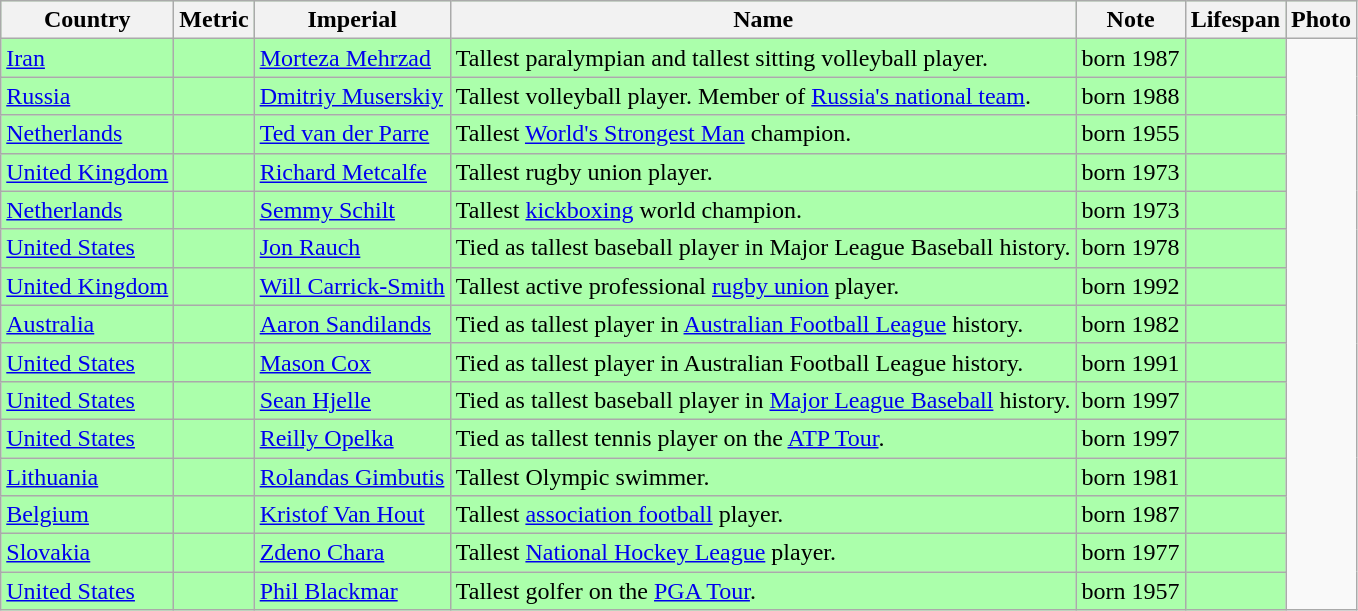<table class="wikitable sortable">
<tr style="background:#ABFFAB">
<th>Country</th>
<th>Metric</th>
<th>Imperial</th>
<th>Name</th>
<th>Note</th>
<th>Lifespan</th>
<th>Photo</th>
</tr>
<tr style="background:#ABFFAB">
<td><a href='#'>Iran</a></td>
<td></td>
<td><a href='#'>Morteza Mehrzad</a></td>
<td>Tallest paralympian and tallest sitting volleyball player.</td>
<td>born 1987</td>
<td></td>
</tr>
<tr style="background:#ABFFAB">
<td><a href='#'>Russia</a></td>
<td></td>
<td><a href='#'>Dmitriy Muserskiy</a></td>
<td>Tallest volleyball player. Member of <a href='#'>Russia's national team</a>.</td>
<td>born 1988</td>
<td></td>
</tr>
<tr style="background:#ABFFAB">
<td><a href='#'>Netherlands</a></td>
<td></td>
<td><a href='#'>Ted van der Parre</a></td>
<td>Tallest <a href='#'>World's Strongest Man</a> champion.</td>
<td>born 1955</td>
<td></td>
</tr>
<tr style="background:#ABFFAB">
<td><a href='#'>United Kingdom</a></td>
<td></td>
<td><a href='#'>Richard Metcalfe</a></td>
<td>Tallest rugby union player.</td>
<td>born 1973</td>
<td></td>
</tr>
<tr style="background:#ABFFAB">
<td><a href='#'>Netherlands</a></td>
<td></td>
<td><a href='#'>Semmy Schilt</a></td>
<td>Tallest <a href='#'>kickboxing</a> world champion.</td>
<td>born 1973</td>
<td></td>
</tr>
<tr style="background:#ABFFAB">
<td><a href='#'>United States</a></td>
<td></td>
<td><a href='#'>Jon Rauch</a></td>
<td>Tied as tallest baseball player in Major League Baseball history.</td>
<td>born 1978</td>
<td></td>
</tr>
<tr style="background:#ABFFAB">
<td><a href='#'>United Kingdom</a></td>
<td></td>
<td><a href='#'>Will Carrick-Smith</a></td>
<td>Tallest active professional <a href='#'>rugby union</a> player.</td>
<td>born 1992</td>
<td></td>
</tr>
<tr style="background:#ABFFAB">
<td><a href='#'>Australia</a></td>
<td></td>
<td><a href='#'>Aaron Sandilands</a></td>
<td>Tied as tallest player in <a href='#'>Australian Football League</a> history.</td>
<td>born 1982</td>
<td></td>
</tr>
<tr style="background:#ABFFAB">
<td><a href='#'>United States</a></td>
<td></td>
<td><a href='#'>Mason Cox</a></td>
<td>Tied as tallest player in Australian Football League history.</td>
<td>born 1991</td>
<td></td>
</tr>
<tr style="background:#ABFFAB">
<td><a href='#'>United States</a></td>
<td></td>
<td><a href='#'>Sean Hjelle</a></td>
<td>Tied as tallest baseball player in <a href='#'>Major League Baseball</a> history.</td>
<td>born 1997</td>
<td></td>
</tr>
<tr style="background:#ABFFAB">
<td><a href='#'>United States</a></td>
<td></td>
<td><a href='#'>Reilly Opelka</a></td>
<td>Tied as tallest tennis player on the <a href='#'>ATP Tour</a>.</td>
<td>born 1997</td>
<td></td>
</tr>
<tr style="background:#ABFFAB">
<td><a href='#'>Lithuania</a></td>
<td></td>
<td><a href='#'>Rolandas Gimbutis</a></td>
<td>Tallest Olympic swimmer.</td>
<td>born 1981</td>
<td></td>
</tr>
<tr style="background:#ABFFAB">
<td><a href='#'>Belgium</a></td>
<td></td>
<td><a href='#'>Kristof Van Hout</a></td>
<td>Tallest <a href='#'>association football</a> player.</td>
<td>born 1987</td>
<td></td>
</tr>
<tr style="background:#ABFFAB">
<td><a href='#'>Slovakia</a></td>
<td></td>
<td><a href='#'>Zdeno Chara</a></td>
<td>Tallest <a href='#'>National Hockey League</a> player.</td>
<td>born 1977</td>
<td></td>
</tr>
<tr style="background:#ABFFAB">
<td><a href='#'>United States</a></td>
<td></td>
<td><a href='#'>Phil Blackmar</a></td>
<td>Tallest golfer on the <a href='#'>PGA Tour</a>.</td>
<td>born 1957</td>
<td></td>
</tr>
</table>
